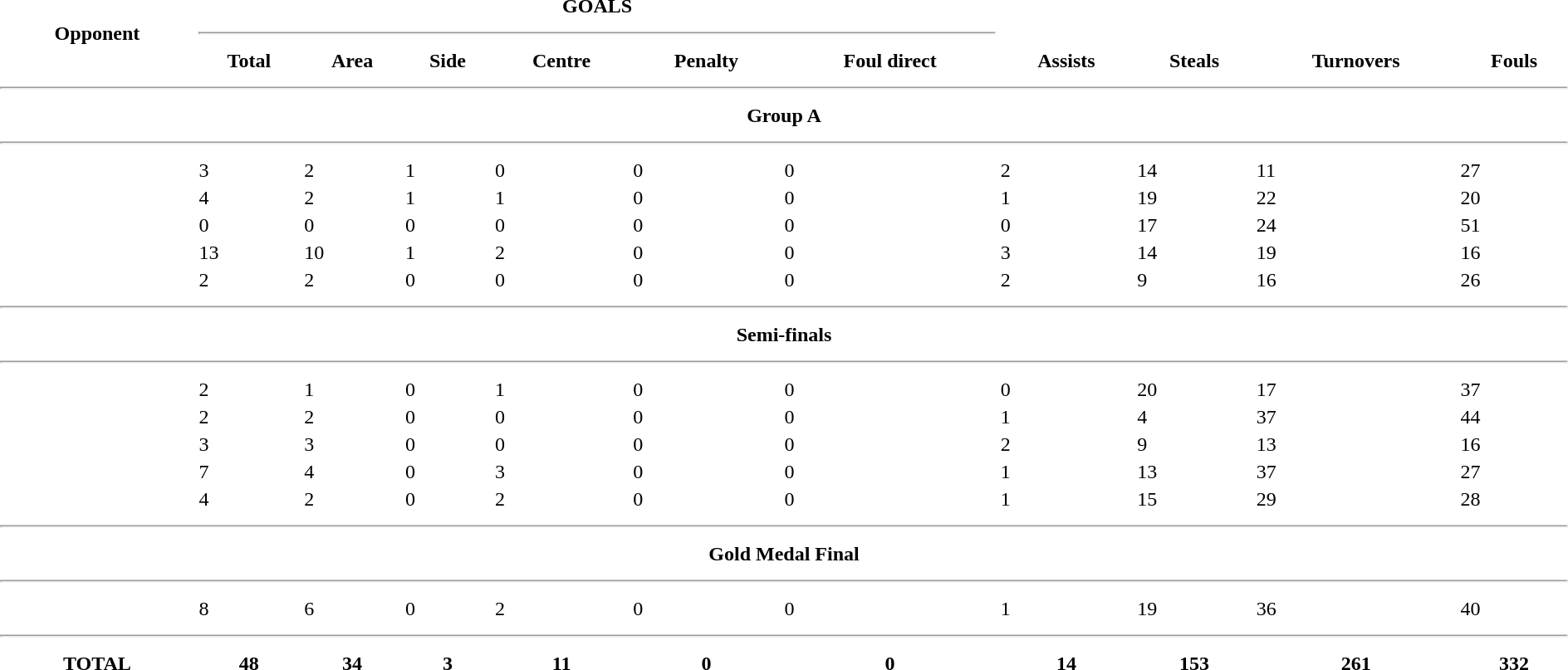<table border=0 width=100%>
<tr>
<th rowspan=3>Opponent</th>
<th align=center colspan=6 valign=bottom>GOALS</th>
<th rowspan=3 valign=bottom>Assists</th>
<th rowspan=3 valign=bottom>Steals</th>
<th rowspan=3 valign=bottom>Turnovers</th>
<th rowspan=3 valign=bottom>Fouls</th>
</tr>
<tr>
<th colspan=6><hr></th>
</tr>
<tr>
<th>Total</th>
<th>Area</th>
<th>Side</th>
<th>Centre</th>
<th>Penalty</th>
<th>Foul direct</th>
</tr>
<tr>
<th colspan=11><hr></th>
</tr>
<tr>
<th colspan=11>Group A</th>
</tr>
<tr>
<th colspan=11><hr></th>
</tr>
<tr>
<td></td>
<td>3</td>
<td>2</td>
<td>1</td>
<td>0</td>
<td>0</td>
<td>0</td>
<td>2</td>
<td>14</td>
<td>11</td>
<td>27</td>
</tr>
<tr>
<td></td>
<td>4</td>
<td>2</td>
<td>1</td>
<td>1</td>
<td>0</td>
<td>0</td>
<td>1</td>
<td>19</td>
<td>22</td>
<td>20</td>
</tr>
<tr>
<td></td>
<td>0</td>
<td>0</td>
<td>0</td>
<td>0</td>
<td>0</td>
<td>0</td>
<td>0</td>
<td>17</td>
<td>24</td>
<td>51</td>
</tr>
<tr>
<td></td>
<td>13</td>
<td>10</td>
<td>1</td>
<td>2</td>
<td>0</td>
<td>0</td>
<td>3</td>
<td>14</td>
<td>19</td>
<td>16</td>
</tr>
<tr>
<td></td>
<td>2</td>
<td>2</td>
<td>0</td>
<td>0</td>
<td>0</td>
<td>0</td>
<td>2</td>
<td>9</td>
<td>16</td>
<td>26</td>
</tr>
<tr>
<th colspan=11><hr></th>
</tr>
<tr>
<th colspan=11>Semi-finals</th>
</tr>
<tr>
<th colspan=11><hr></th>
</tr>
<tr>
<td></td>
<td>2</td>
<td>1</td>
<td>0</td>
<td>1</td>
<td>0</td>
<td>0</td>
<td>0</td>
<td>20</td>
<td>17</td>
<td>37</td>
</tr>
<tr>
<td></td>
<td>2</td>
<td>2</td>
<td>0</td>
<td>0</td>
<td>0</td>
<td>0</td>
<td>1</td>
<td>4</td>
<td>37</td>
<td>44</td>
</tr>
<tr>
<td></td>
<td>3</td>
<td>3</td>
<td>0</td>
<td>0</td>
<td>0</td>
<td>0</td>
<td>2</td>
<td>9</td>
<td>13</td>
<td>16</td>
</tr>
<tr>
<td></td>
<td>7</td>
<td>4</td>
<td>0</td>
<td>3</td>
<td>0</td>
<td>0</td>
<td>1</td>
<td>13</td>
<td>37</td>
<td>27</td>
</tr>
<tr>
<td></td>
<td>4</td>
<td>2</td>
<td>0</td>
<td>2</td>
<td>0</td>
<td>0</td>
<td>1</td>
<td>15</td>
<td>29</td>
<td>28</td>
</tr>
<tr>
<th colspan=11><hr></th>
</tr>
<tr>
<th colspan=11>Gold Medal Final</th>
</tr>
<tr>
<th colspan=11><hr></th>
</tr>
<tr>
<td></td>
<td>8</td>
<td>6</td>
<td>0</td>
<td>2</td>
<td>0</td>
<td>0</td>
<td>1</td>
<td>19</td>
<td>36</td>
<td>40</td>
</tr>
<tr>
<td colspan=11><hr></td>
</tr>
<tr>
<th>TOTAL</th>
<th>48</th>
<th>34</th>
<th>3</th>
<th>11</th>
<th>0</th>
<th>0</th>
<th>14</th>
<th>153</th>
<th>261</th>
<th>332</th>
</tr>
</table>
